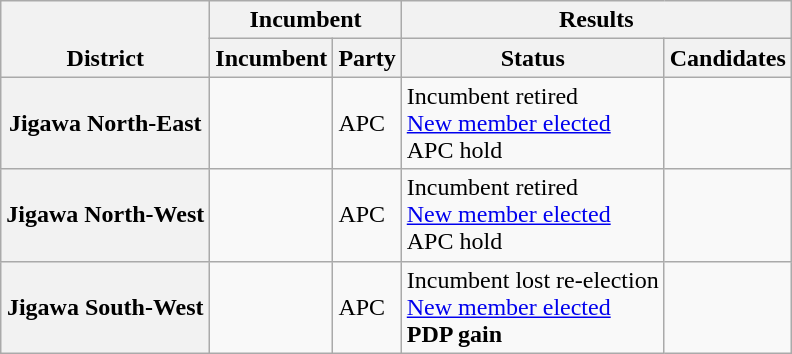<table class="wikitable sortable">
<tr valign=bottom>
<th rowspan=2>District</th>
<th colspan=2>Incumbent</th>
<th colspan=2>Results</th>
</tr>
<tr valign=bottom>
<th>Incumbent</th>
<th>Party</th>
<th>Status</th>
<th>Candidates</th>
</tr>
<tr>
<th>Jigawa North-East</th>
<td></td>
<td>APC</td>
<td>Incumbent retired<br><a href='#'>New member elected</a><br>APC hold</td>
<td nowrap></td>
</tr>
<tr>
<th>Jigawa North-West</th>
<td></td>
<td>APC</td>
<td>Incumbent retired<br><a href='#'>New member elected</a><br>APC hold</td>
<td nowrap></td>
</tr>
<tr>
<th>Jigawa South-West</th>
<td></td>
<td>APC</td>
<td>Incumbent lost re-election<br><a href='#'>New member elected</a><br><strong>PDP gain</strong></td>
<td nowrap></td>
</tr>
</table>
